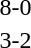<table style="text-align:center">
<tr>
<th width=200></th>
<th width=100></th>
<th width=200></th>
</tr>
<tr>
<td align=right></td>
<td>8-0</td>
<td align=left></td>
</tr>
<tr>
<td align=right></td>
<td>3-2</td>
<td align=left></td>
</tr>
</table>
